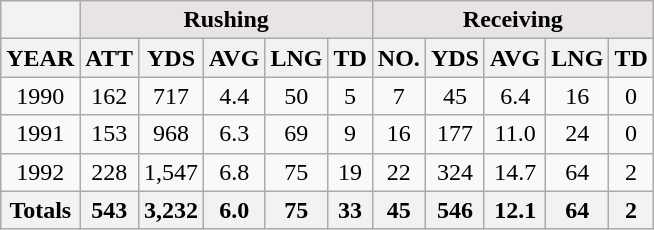<table class=wikitable style="text-align:center">
<tr>
<th></th>
<th colspan="5" style="background:#e7e3e7;">Rushing</th>
<th colspan="5" style="background:#e7e3e7;">Receiving</th>
</tr>
<tr>
<th>YEAR</th>
<th>ATT</th>
<th>YDS</th>
<th>AVG</th>
<th>LNG</th>
<th>TD</th>
<th>NO.</th>
<th>YDS</th>
<th>AVG</th>
<th>LNG</th>
<th>TD</th>
</tr>
<tr>
<td>1990</td>
<td>162</td>
<td>717</td>
<td>4.4</td>
<td>50</td>
<td>5</td>
<td>7</td>
<td>45</td>
<td>6.4</td>
<td>16</td>
<td>0</td>
</tr>
<tr>
<td>1991</td>
<td>153</td>
<td>968</td>
<td>6.3</td>
<td>69</td>
<td>9</td>
<td>16</td>
<td>177</td>
<td>11.0</td>
<td>24</td>
<td>0</td>
</tr>
<tr>
<td>1992</td>
<td>228</td>
<td>1,547</td>
<td>6.8</td>
<td>75</td>
<td>19</td>
<td>22</td>
<td>324</td>
<td>14.7</td>
<td>64</td>
<td>2</td>
</tr>
<tr>
<th>Totals</th>
<th>543</th>
<th>3,232</th>
<th>6.0</th>
<th>75</th>
<th>33</th>
<th>45</th>
<th>546</th>
<th>12.1</th>
<th>64</th>
<th>2</th>
</tr>
</table>
